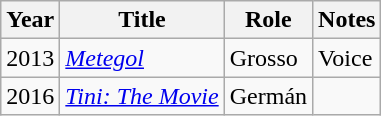<table class="wikitable sortable">
<tr>
<th>Year</th>
<th>Title</th>
<th>Role</th>
<th>Notes</th>
</tr>
<tr>
<td>2013</td>
<td><em><a href='#'>Metegol</a></em></td>
<td>Grosso</td>
<td>Voice</td>
</tr>
<tr>
<td>2016</td>
<td><em><a href='#'>Tini: The Movie</a></em></td>
<td>Germán </td>
<td></td>
</tr>
</table>
